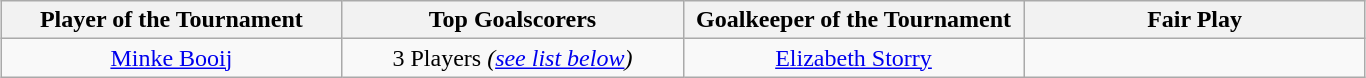<table class=wikitable style="margin:auto; text-align:center">
<tr>
<th style="width: 220px;">Player of the Tournament</th>
<th style="width: 220px;">Top Goalscorers</th>
<th style="width: 220px;">Goalkeeper of the Tournament</th>
<th style="width: 220px;">Fair Play</th>
</tr>
<tr>
<td> <a href='#'>Minke Booij</a></td>
<td>3 Players <em>(<a href='#'>see list below</a>)</em></td>
<td> <a href='#'>Elizabeth Storry</a></td>
<td></td>
</tr>
</table>
